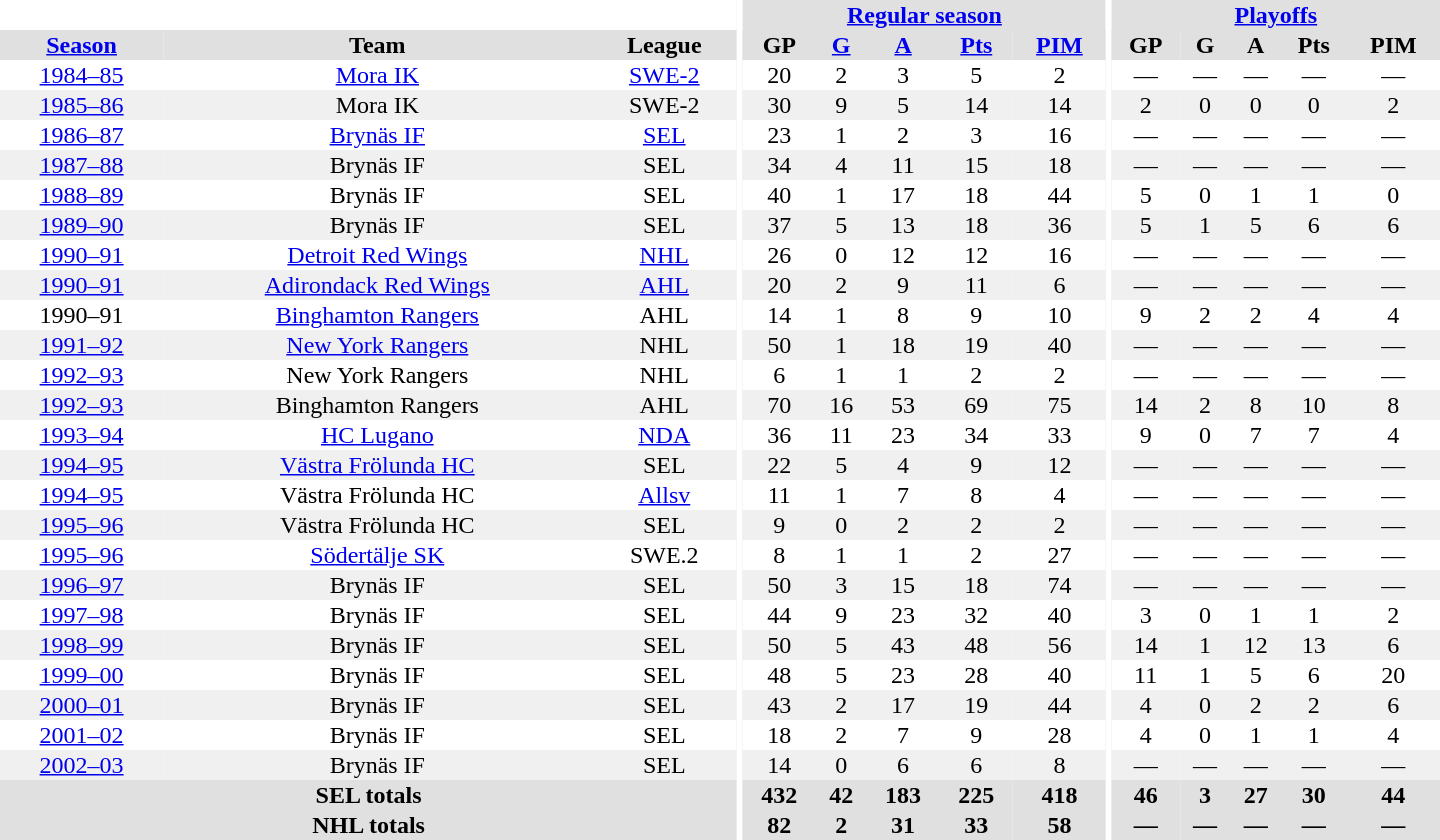<table border="0" cellpadding="1" cellspacing="0" style="text-align:center; width:60em">
<tr bgcolor="#e0e0e0">
<th colspan="3" bgcolor="#ffffff"></th>
<th rowspan="100" bgcolor="#ffffff"></th>
<th colspan="5"><a href='#'>Regular season</a></th>
<th rowspan="100" bgcolor="#ffffff"></th>
<th colspan="5"><a href='#'>Playoffs</a></th>
</tr>
<tr bgcolor="#e0e0e0">
<th><a href='#'>Season</a></th>
<th>Team</th>
<th>League</th>
<th>GP</th>
<th><a href='#'>G</a></th>
<th><a href='#'>A</a></th>
<th><a href='#'>Pts</a></th>
<th><a href='#'>PIM</a></th>
<th>GP</th>
<th>G</th>
<th>A</th>
<th>Pts</th>
<th>PIM</th>
</tr>
<tr>
<td><a href='#'>1984–85</a></td>
<td><a href='#'>Mora IK</a></td>
<td><a href='#'>SWE-2</a></td>
<td>20</td>
<td>2</td>
<td>3</td>
<td>5</td>
<td>2</td>
<td>—</td>
<td>—</td>
<td>—</td>
<td>—</td>
<td>—</td>
</tr>
<tr bgcolor="#f0f0f0">
<td><a href='#'>1985–86</a></td>
<td>Mora IK</td>
<td>SWE-2</td>
<td>30</td>
<td>9</td>
<td>5</td>
<td>14</td>
<td>14</td>
<td>2</td>
<td>0</td>
<td>0</td>
<td>0</td>
<td>2</td>
</tr>
<tr>
<td><a href='#'>1986–87</a></td>
<td><a href='#'>Brynäs IF</a></td>
<td><a href='#'>SEL</a></td>
<td>23</td>
<td>1</td>
<td>2</td>
<td>3</td>
<td>16</td>
<td>—</td>
<td>—</td>
<td>—</td>
<td>—</td>
<td>—</td>
</tr>
<tr bgcolor="#f0f0f0">
<td><a href='#'>1987–88</a></td>
<td>Brynäs IF</td>
<td>SEL</td>
<td>34</td>
<td>4</td>
<td>11</td>
<td>15</td>
<td>18</td>
<td>—</td>
<td>—</td>
<td>—</td>
<td>—</td>
<td>—</td>
</tr>
<tr>
<td><a href='#'>1988–89</a></td>
<td>Brynäs IF</td>
<td>SEL</td>
<td>40</td>
<td>1</td>
<td>17</td>
<td>18</td>
<td>44</td>
<td>5</td>
<td>0</td>
<td>1</td>
<td>1</td>
<td>0</td>
</tr>
<tr bgcolor="#f0f0f0">
<td><a href='#'>1989–90</a></td>
<td>Brynäs IF</td>
<td>SEL</td>
<td>37</td>
<td>5</td>
<td>13</td>
<td>18</td>
<td>36</td>
<td>5</td>
<td>1</td>
<td>5</td>
<td>6</td>
<td>6</td>
</tr>
<tr>
<td><a href='#'>1990–91</a></td>
<td><a href='#'>Detroit Red Wings</a></td>
<td><a href='#'>NHL</a></td>
<td>26</td>
<td>0</td>
<td>12</td>
<td>12</td>
<td>16</td>
<td>—</td>
<td>—</td>
<td>—</td>
<td>—</td>
<td>—</td>
</tr>
<tr bgcolor="#f0f0f0">
<td><a href='#'>1990–91</a></td>
<td><a href='#'>Adirondack Red Wings</a></td>
<td><a href='#'>AHL</a></td>
<td>20</td>
<td>2</td>
<td>9</td>
<td>11</td>
<td>6</td>
<td>—</td>
<td>—</td>
<td>—</td>
<td>—</td>
<td>—</td>
</tr>
<tr>
<td>1990–91</td>
<td><a href='#'>Binghamton Rangers</a></td>
<td>AHL</td>
<td>14</td>
<td>1</td>
<td>8</td>
<td>9</td>
<td>10</td>
<td>9</td>
<td>2</td>
<td>2</td>
<td>4</td>
<td>4</td>
</tr>
<tr bgcolor="#f0f0f0">
<td><a href='#'>1991–92</a></td>
<td><a href='#'>New York Rangers</a></td>
<td>NHL</td>
<td>50</td>
<td>1</td>
<td>18</td>
<td>19</td>
<td>40</td>
<td>—</td>
<td>—</td>
<td>—</td>
<td>—</td>
<td>—</td>
</tr>
<tr>
<td><a href='#'>1992–93</a></td>
<td>New York Rangers</td>
<td>NHL</td>
<td>6</td>
<td>1</td>
<td>1</td>
<td>2</td>
<td>2</td>
<td>—</td>
<td>—</td>
<td>—</td>
<td>—</td>
<td>—</td>
</tr>
<tr bgcolor="#f0f0f0">
<td><a href='#'>1992–93</a></td>
<td>Binghamton Rangers</td>
<td>AHL</td>
<td>70</td>
<td>16</td>
<td>53</td>
<td>69</td>
<td>75</td>
<td>14</td>
<td>2</td>
<td>8</td>
<td>10</td>
<td>8</td>
</tr>
<tr>
<td><a href='#'>1993–94</a></td>
<td><a href='#'>HC Lugano</a></td>
<td><a href='#'>NDA</a></td>
<td>36</td>
<td>11</td>
<td>23</td>
<td>34</td>
<td>33</td>
<td>9</td>
<td>0</td>
<td>7</td>
<td>7</td>
<td>4</td>
</tr>
<tr bgcolor="#f0f0f0">
<td><a href='#'>1994–95</a></td>
<td><a href='#'>Västra Frölunda HC</a></td>
<td>SEL</td>
<td>22</td>
<td>5</td>
<td>4</td>
<td>9</td>
<td>12</td>
<td>—</td>
<td>—</td>
<td>—</td>
<td>—</td>
<td>—</td>
</tr>
<tr>
<td><a href='#'>1994–95</a></td>
<td>Västra Frölunda HC</td>
<td><a href='#'>Allsv</a></td>
<td>11</td>
<td>1</td>
<td>7</td>
<td>8</td>
<td>4</td>
<td>—</td>
<td>—</td>
<td>—</td>
<td>—</td>
<td>—</td>
</tr>
<tr bgcolor="#f0f0f0">
<td><a href='#'>1995–96</a></td>
<td>Västra Frölunda HC</td>
<td>SEL</td>
<td>9</td>
<td>0</td>
<td>2</td>
<td>2</td>
<td>2</td>
<td>—</td>
<td>—</td>
<td>—</td>
<td>—</td>
<td>—</td>
</tr>
<tr>
<td><a href='#'>1995–96</a></td>
<td><a href='#'>Södertälje SK</a></td>
<td>SWE.2</td>
<td>8</td>
<td>1</td>
<td>1</td>
<td>2</td>
<td>27</td>
<td>—</td>
<td>—</td>
<td>—</td>
<td>—</td>
<td>—</td>
</tr>
<tr bgcolor="#f0f0f0">
<td><a href='#'>1996–97</a></td>
<td>Brynäs IF</td>
<td>SEL</td>
<td>50</td>
<td>3</td>
<td>15</td>
<td>18</td>
<td>74</td>
<td>—</td>
<td>—</td>
<td>—</td>
<td>—</td>
<td>—</td>
</tr>
<tr>
<td><a href='#'>1997–98</a></td>
<td>Brynäs IF</td>
<td>SEL</td>
<td>44</td>
<td>9</td>
<td>23</td>
<td>32</td>
<td>40</td>
<td>3</td>
<td>0</td>
<td>1</td>
<td>1</td>
<td>2</td>
</tr>
<tr bgcolor="#f0f0f0">
<td><a href='#'>1998–99</a></td>
<td>Brynäs IF</td>
<td>SEL</td>
<td>50</td>
<td>5</td>
<td>43</td>
<td>48</td>
<td>56</td>
<td>14</td>
<td>1</td>
<td>12</td>
<td>13</td>
<td>6</td>
</tr>
<tr>
<td><a href='#'>1999–00</a></td>
<td>Brynäs IF</td>
<td>SEL</td>
<td>48</td>
<td>5</td>
<td>23</td>
<td>28</td>
<td>40</td>
<td>11</td>
<td>1</td>
<td>5</td>
<td>6</td>
<td>20</td>
</tr>
<tr bgcolor="#f0f0f0">
<td><a href='#'>2000–01</a></td>
<td>Brynäs IF</td>
<td>SEL</td>
<td>43</td>
<td>2</td>
<td>17</td>
<td>19</td>
<td>44</td>
<td>4</td>
<td>0</td>
<td>2</td>
<td>2</td>
<td>6</td>
</tr>
<tr>
<td><a href='#'>2001–02</a></td>
<td>Brynäs IF</td>
<td>SEL</td>
<td>18</td>
<td>2</td>
<td>7</td>
<td>9</td>
<td>28</td>
<td>4</td>
<td>0</td>
<td>1</td>
<td>1</td>
<td>4</td>
</tr>
<tr bgcolor="#f0f0f0">
<td><a href='#'>2002–03</a></td>
<td>Brynäs IF</td>
<td>SEL</td>
<td>14</td>
<td>0</td>
<td>6</td>
<td>6</td>
<td>8</td>
<td>—</td>
<td>—</td>
<td>—</td>
<td>—</td>
<td>—</td>
</tr>
<tr bgcolor="#e0e0e0">
<th colspan="3">SEL totals</th>
<th>432</th>
<th>42</th>
<th>183</th>
<th>225</th>
<th>418</th>
<th>46</th>
<th>3</th>
<th>27</th>
<th>30</th>
<th>44</th>
</tr>
<tr bgcolor="#e0e0e0">
<th colspan="3">NHL totals</th>
<th>82</th>
<th>2</th>
<th>31</th>
<th>33</th>
<th>58</th>
<th>—</th>
<th>—</th>
<th>—</th>
<th>—</th>
<th>—</th>
</tr>
</table>
